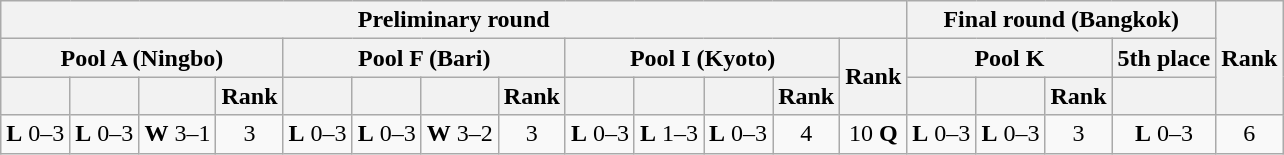<table class="wikitable" style="font-size:100%;">
<tr>
<th colspan=13>Preliminary round</th>
<th colspan=4>Final round (Bangkok)</th>
<th rowspan=3>Rank</th>
</tr>
<tr>
<th colspan=4>Pool A (Ningbo)</th>
<th colspan=4>Pool F (Bari)</th>
<th colspan=4>Pool I (Kyoto)</th>
<th rowspan=2>Rank</th>
<th colspan=3>Pool K</th>
<th>5th place</th>
</tr>
<tr>
<th></th>
<th></th>
<th></th>
<th>Rank</th>
<th></th>
<th></th>
<th></th>
<th>Rank</th>
<th></th>
<th></th>
<th></th>
<th>Rank</th>
<th></th>
<th></th>
<th>Rank</th>
<th></th>
</tr>
<tr align=center>
<td><strong>L</strong> 0–3</td>
<td><strong>L</strong> 0–3</td>
<td><strong>W</strong> 3–1</td>
<td>3</td>
<td><strong>L</strong> 0–3</td>
<td><strong>L</strong> 0–3</td>
<td><strong>W</strong> 3–2</td>
<td>3</td>
<td><strong>L</strong> 0–3</td>
<td><strong>L</strong> 1–3</td>
<td><strong>L</strong> 0–3</td>
<td>4</td>
<td>10 <strong>Q</strong></td>
<td><strong>L</strong> 0–3</td>
<td><strong>L</strong> 0–3</td>
<td>3</td>
<td><strong>L</strong> 0–3</td>
<td>6</td>
</tr>
</table>
